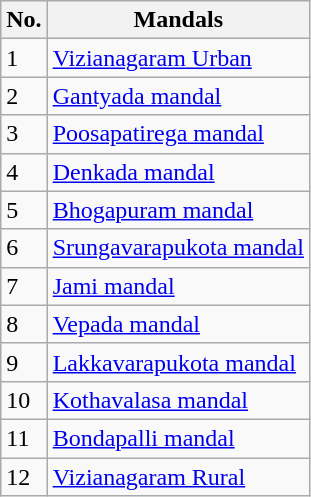<table class="wikitable">
<tr>
<th>No.</th>
<th>Mandals</th>
</tr>
<tr>
<td>1</td>
<td><a href='#'>Vizianagaram Urban</a></td>
</tr>
<tr>
<td>2</td>
<td><a href='#'>Gantyada mandal</a></td>
</tr>
<tr>
<td>3</td>
<td><a href='#'>Poosapatirega mandal</a></td>
</tr>
<tr>
<td>4</td>
<td><a href='#'>Denkada mandal</a></td>
</tr>
<tr>
<td>5</td>
<td><a href='#'>Bhogapuram mandal</a></td>
</tr>
<tr>
<td>6</td>
<td><a href='#'>Srungavarapukota mandal</a></td>
</tr>
<tr>
<td>7</td>
<td><a href='#'>Jami mandal</a></td>
</tr>
<tr>
<td>8</td>
<td><a href='#'>Vepada mandal</a></td>
</tr>
<tr>
<td>9</td>
<td><a href='#'>Lakkavarapukota mandal</a></td>
</tr>
<tr>
<td>10</td>
<td><a href='#'>Kothavalasa mandal</a></td>
</tr>
<tr>
<td>11</td>
<td><a href='#'>Bondapalli mandal</a></td>
</tr>
<tr>
<td>12</td>
<td><a href='#'>Vizianagaram Rural</a></td>
</tr>
</table>
